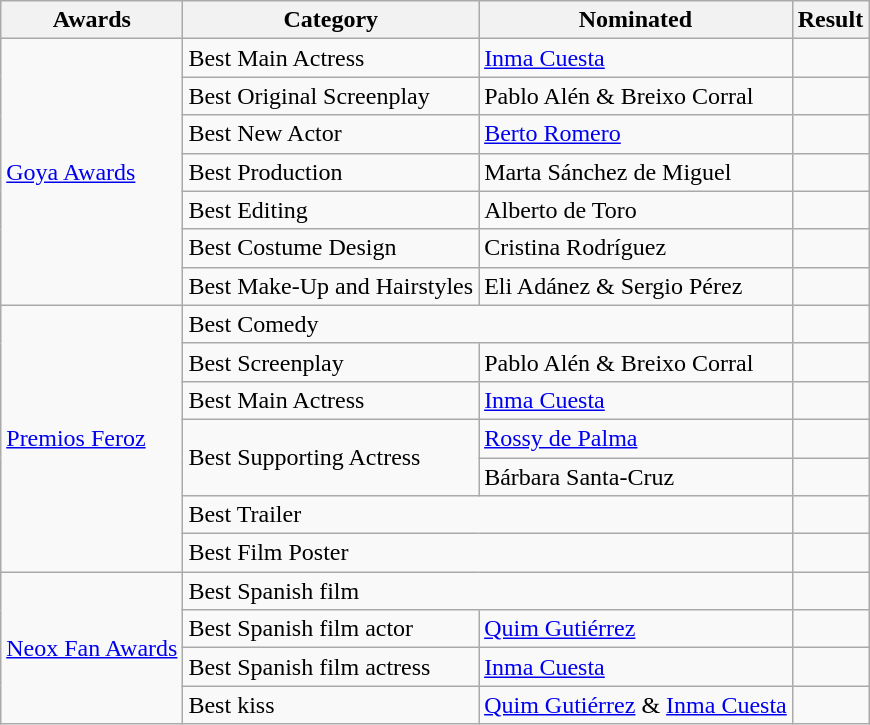<table class="wikitable">
<tr>
<th>Awards</th>
<th>Category</th>
<th>Nominated</th>
<th>Result</th>
</tr>
<tr>
<td rowspan="7"><a href='#'>Goya Awards</a></td>
<td>Best Main Actress</td>
<td><a href='#'>Inma Cuesta</a></td>
<td></td>
</tr>
<tr>
<td>Best Original Screenplay</td>
<td>Pablo Alén & Breixo Corral</td>
<td></td>
</tr>
<tr>
<td>Best New Actor</td>
<td><a href='#'>Berto Romero</a></td>
<td></td>
</tr>
<tr>
<td>Best Production</td>
<td>Marta Sánchez de Miguel</td>
<td></td>
</tr>
<tr>
<td>Best Editing</td>
<td>Alberto de Toro</td>
<td></td>
</tr>
<tr>
<td>Best Costume Design</td>
<td>Cristina Rodríguez</td>
<td></td>
</tr>
<tr>
<td>Best Make-Up and Hairstyles</td>
<td>Eli Adánez & Sergio Pérez</td>
<td></td>
</tr>
<tr>
<td rowspan="7"><a href='#'>Premios Feroz</a></td>
<td colspan="2">Best Comedy</td>
<td></td>
</tr>
<tr>
<td>Best Screenplay</td>
<td>Pablo Alén & Breixo Corral</td>
<td></td>
</tr>
<tr>
<td>Best Main Actress</td>
<td><a href='#'>Inma Cuesta</a></td>
<td></td>
</tr>
<tr>
<td rowspan="2">Best Supporting Actress</td>
<td><a href='#'>Rossy de Palma</a></td>
<td></td>
</tr>
<tr>
<td>Bárbara Santa-Cruz</td>
<td></td>
</tr>
<tr>
<td colspan="2">Best Trailer</td>
<td></td>
</tr>
<tr>
<td colspan="2">Best Film Poster</td>
<td></td>
</tr>
<tr>
<td rowspan="4"><a href='#'>Neox Fan Awards</a></td>
<td colspan="2">Best Spanish film</td>
<td></td>
</tr>
<tr>
<td>Best Spanish film actor</td>
<td><a href='#'>Quim Gutiérrez</a></td>
<td></td>
</tr>
<tr>
<td>Best Spanish film actress</td>
<td><a href='#'>Inma Cuesta</a></td>
<td></td>
</tr>
<tr>
<td>Best kiss</td>
<td><a href='#'>Quim Gutiérrez</a> & <a href='#'>Inma Cuesta</a></td>
<td></td>
</tr>
</table>
